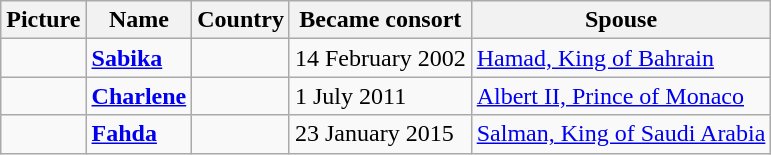<table class="wikitable">
<tr>
<th>Picture</th>
<th>Name</th>
<th>Country</th>
<th>Became consort</th>
<th>Spouse</th>
</tr>
<tr>
<td></td>
<td><strong><a href='#'>Sabika</a></strong></td>
<td></td>
<td>14 February 2002</td>
<td><a href='#'>Hamad, King of Bahrain</a></td>
</tr>
<tr>
<td></td>
<td><strong><a href='#'>Charlene</a></strong></td>
<td></td>
<td>1 July 2011</td>
<td><a href='#'>Albert II, Prince of Monaco</a></td>
</tr>
<tr>
<td></td>
<td><strong><a href='#'>Fahda</a></strong></td>
<td></td>
<td>23 January 2015</td>
<td><a href='#'>Salman, King of Saudi Arabia</a></td>
</tr>
</table>
